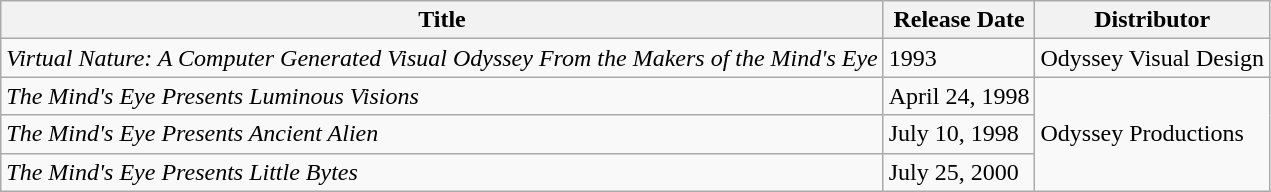<table class = "wikitable unsortable">
<tr>
<th>Title</th>
<th>Release Date</th>
<th>Distributor</th>
</tr>
<tr>
<td><em>Virtual Nature: A Computer Generated Visual Odyssey From the Makers of the Mind's Eye</em></td>
<td>1993</td>
<td>Odyssey Visual Design</td>
</tr>
<tr>
<td><em>The Mind's Eye Presents Luminous Visions</em></td>
<td>April 24, 1998</td>
<td rowspan="3">Odyssey Productions</td>
</tr>
<tr>
<td><em>The Mind's Eye Presents Ancient Alien</em></td>
<td>July 10, 1998</td>
</tr>
<tr>
<td><em>The Mind's Eye Presents Little Bytes</em></td>
<td>July 25, 2000</td>
</tr>
</table>
